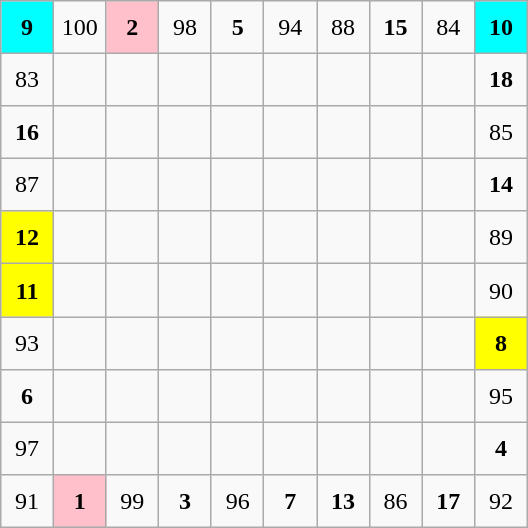<table class="wikitable" style="margin-left:auto;margin-right:auto;text-align:center;width:22em;height:22em;table-layout:fixed;">
<tr>
<td style="background-color: cyan"><strong>9</strong></td>
<td>100</td>
<td style="background-color: pink"><strong>2</strong></td>
<td>98</td>
<td><strong>5</strong></td>
<td>94</td>
<td>88</td>
<td><strong>15</strong></td>
<td>84</td>
<td style="background-color: cyan"><strong>10</strong></td>
</tr>
<tr>
<td>83</td>
<td></td>
<td></td>
<td></td>
<td></td>
<td></td>
<td></td>
<td></td>
<td></td>
<td><strong>18</strong></td>
</tr>
<tr>
<td><strong>16</strong></td>
<td></td>
<td></td>
<td></td>
<td></td>
<td></td>
<td></td>
<td></td>
<td></td>
<td>85</td>
</tr>
<tr>
<td>87</td>
<td></td>
<td></td>
<td></td>
<td></td>
<td></td>
<td></td>
<td></td>
<td></td>
<td><strong>14</strong></td>
</tr>
<tr>
<td style="background-color: yellow"><strong>12</strong></td>
<td></td>
<td></td>
<td></td>
<td></td>
<td></td>
<td></td>
<td></td>
<td></td>
<td>89</td>
</tr>
<tr>
<td style="background-color: yellow"><strong>11</strong></td>
<td></td>
<td></td>
<td></td>
<td></td>
<td></td>
<td></td>
<td></td>
<td></td>
<td>90</td>
</tr>
<tr>
<td>93</td>
<td></td>
<td></td>
<td></td>
<td></td>
<td></td>
<td></td>
<td></td>
<td></td>
<td style="background-color: yellow"><strong>8</strong></td>
</tr>
<tr>
<td><strong>6</strong></td>
<td></td>
<td></td>
<td></td>
<td></td>
<td></td>
<td></td>
<td></td>
<td></td>
<td>95</td>
</tr>
<tr>
<td>97</td>
<td></td>
<td></td>
<td></td>
<td></td>
<td></td>
<td></td>
<td></td>
<td></td>
<td><strong>4</strong></td>
</tr>
<tr>
<td>91</td>
<td style="background-color: pink"><strong>1</strong></td>
<td>99</td>
<td><strong>3</strong></td>
<td>96</td>
<td><strong>7</strong></td>
<td><strong>13</strong></td>
<td>86</td>
<td><strong>17</strong></td>
<td>92</td>
</tr>
</table>
